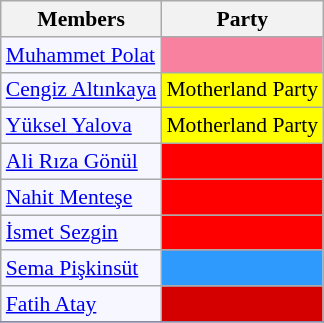<table class=wikitable style="border:1px solid #8888aa; background-color:#f7f8ff; padding:0px; font-size:90%;">
<tr>
<th>Members</th>
<th>Party</th>
</tr>
<tr>
<td><a href='#'>Muhammet Polat</a></td>
<td style="background: #F7819F"></td>
</tr>
<tr>
<td><a href='#'>Cengiz Altınkaya</a></td>
<td style="background: #ffff00">Motherland Party</td>
</tr>
<tr>
<td><a href='#'>Yüksel Yalova</a></td>
<td style="background: #ffff00">Motherland Party</td>
</tr>
<tr>
<td><a href='#'>Ali Rıza Gönül</a></td>
<td style="background: #ff0000"></td>
</tr>
<tr>
<td><a href='#'>Nahit Menteşe</a></td>
<td style="background: #ff0000"></td>
</tr>
<tr>
<td><a href='#'>İsmet Sezgin</a></td>
<td style="background: #ff0000"></td>
</tr>
<tr>
<td><a href='#'>Sema Pişkinsüt</a></td>
<td style="background: #2E9AFE"></td>
</tr>
<tr>
<td><a href='#'>Fatih Atay</a></td>
<td style="background: #d40000"></td>
</tr>
<tr>
</tr>
</table>
